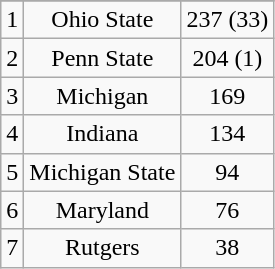<table class="wikitable" style="display: inline-table;">
<tr align="center">
</tr>
<tr align="center">
<td>1</td>
<td>Ohio State</td>
<td>237 (33)</td>
</tr>
<tr align="center">
<td>2</td>
<td>Penn State</td>
<td>204 (1)</td>
</tr>
<tr align="center">
<td>3</td>
<td>Michigan</td>
<td>169</td>
</tr>
<tr align="center">
<td>4</td>
<td>Indiana</td>
<td>134</td>
</tr>
<tr align="center">
<td>5</td>
<td>Michigan State</td>
<td>94</td>
</tr>
<tr align="center">
<td>6</td>
<td>Maryland</td>
<td>76</td>
</tr>
<tr align="center">
<td>7</td>
<td>Rutgers</td>
<td>38</td>
</tr>
</table>
